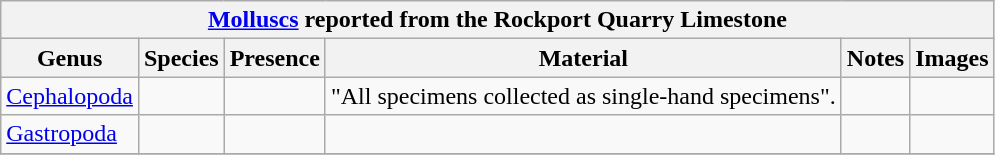<table class="wikitable" align="center">
<tr>
<th colspan="6" align="center"><strong><a href='#'>Molluscs</a> reported from the Rockport Quarry Limestone</strong></th>
</tr>
<tr>
<th>Genus</th>
<th>Species</th>
<th>Presence</th>
<th><strong>Material</strong></th>
<th>Notes</th>
<th>Images</th>
</tr>
<tr>
<td><a href='#'>Cephalopoda</a></td>
<td></td>
<td></td>
<td>"All specimens collected as single-hand specimens".</td>
<td></td>
<td></td>
</tr>
<tr>
<td><a href='#'>Gastropoda</a></td>
<td></td>
<td></td>
<td></td>
<td></td>
<td></td>
</tr>
<tr>
</tr>
</table>
